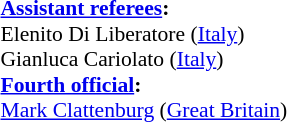<table width=50% style="font-size: 90%">
<tr>
<td><br><br><strong><a href='#'>Assistant referees</a>:</strong>
<br>Elenito Di Liberatore (<a href='#'>Italy</a>)
<br>Gianluca Cariolato (<a href='#'>Italy</a>)
<br><strong><a href='#'>Fourth official</a>:</strong>
<br><a href='#'>Mark Clattenburg</a> (<a href='#'>Great Britain</a>)</td>
</tr>
</table>
